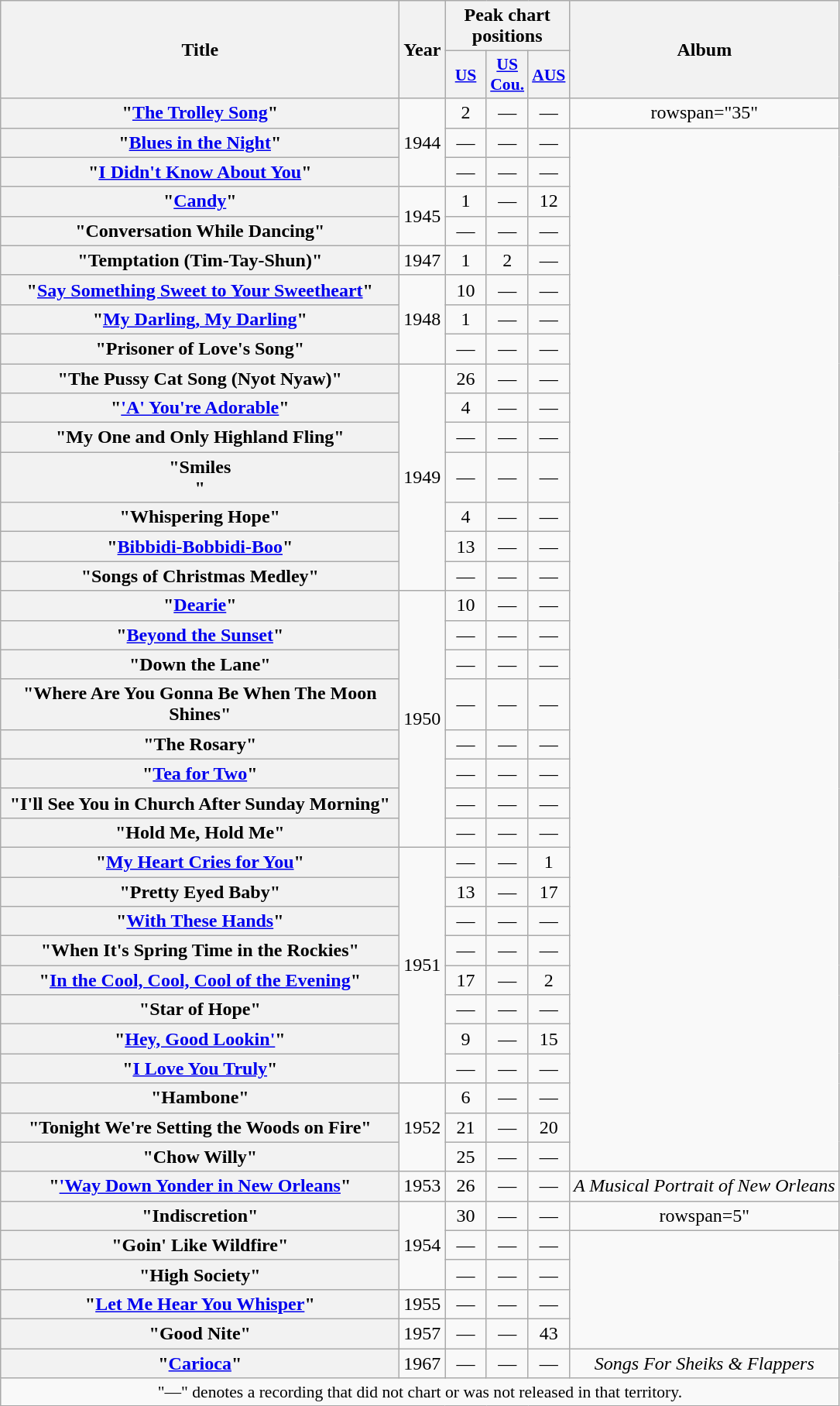<table class="wikitable plainrowheaders" style="text-align:center;" border="1">
<tr>
<th scope="col" rowspan="2" style="width:21em;">Title</th>
<th scope="col" rowspan="2">Year</th>
<th scope="col" colspan="3">Peak chart positions</th>
<th scope="col" rowspan="2">Album</th>
</tr>
<tr>
<th scope="col" style="width:2em;font-size:90%;"><a href='#'>US</a><br></th>
<th scope="col" style="width:2em;font-size:90%;"><a href='#'>US<br>Cou.</a><br></th>
<th scope="col" style="width:2em;font-size:90%;"><a href='#'>AUS</a><br></th>
</tr>
<tr>
<th scope="row">"<a href='#'>The Trolley Song</a>"<br></th>
<td rowspan="3">1944</td>
<td>2</td>
<td>—</td>
<td>—</td>
<td>rowspan="35" </td>
</tr>
<tr>
<th scope="row">"<a href='#'>Blues in the Night</a>"<br></th>
<td>—</td>
<td>—</td>
<td>—</td>
</tr>
<tr>
<th scope="row">"<a href='#'>I Didn't Know About You</a>"<br></th>
<td>—</td>
<td>—</td>
<td>—</td>
</tr>
<tr>
<th scope="row">"<a href='#'>Candy</a>"<br></th>
<td rowspan="2">1945</td>
<td>1</td>
<td>—</td>
<td>12</td>
</tr>
<tr>
<th scope="row">"Conversation While Dancing"<br></th>
<td>—</td>
<td>—</td>
<td>—</td>
</tr>
<tr>
<th scope="row">"Temptation (Tim-Tay-Shun)"<br></th>
<td>1947</td>
<td>1</td>
<td>2</td>
<td>—</td>
</tr>
<tr>
<th scope="row">"<a href='#'>Say Something Sweet to Your Sweetheart</a>"<br></th>
<td rowspan="3">1948</td>
<td>10</td>
<td>—</td>
<td>—</td>
</tr>
<tr>
<th scope="row">"<a href='#'>My Darling, My Darling</a>"<br></th>
<td>1</td>
<td>—</td>
<td>—</td>
</tr>
<tr>
<th scope="row">"Prisoner of Love's Song"<br></th>
<td>—</td>
<td>—</td>
<td>—</td>
</tr>
<tr>
<th scope="row">"The Pussy Cat Song (Nyot Nyaw)"<br></th>
<td rowspan="7">1949</td>
<td>26</td>
<td>—</td>
<td>—</td>
</tr>
<tr>
<th scope="row">"<a href='#'>'A' You're Adorable</a>"<br></th>
<td>4</td>
<td>—</td>
<td>—</td>
</tr>
<tr>
<th scope="row">"My One and Only Highland Fling"<br></th>
<td>—</td>
<td>—</td>
<td>—</td>
</tr>
<tr>
<th scope="row">"Smiles<br>"</th>
<td>—</td>
<td>—</td>
<td>—</td>
</tr>
<tr>
<th scope="row">"Whispering Hope"<br></th>
<td>4</td>
<td>—</td>
<td>—</td>
</tr>
<tr>
<th scope="row">"<a href='#'>Bibbidi-Bobbidi-Boo</a>"<br></th>
<td>13</td>
<td>—</td>
<td>—</td>
</tr>
<tr>
<th scope="row">"Songs of Christmas Medley"<br></th>
<td>—</td>
<td>—</td>
<td>—</td>
</tr>
<tr>
<th scope="row">"<a href='#'>Dearie</a>"<br></th>
<td rowspan="8">1950</td>
<td>10</td>
<td>—</td>
<td>—</td>
</tr>
<tr>
<th scope="row">"<a href='#'>Beyond the Sunset</a>"<br></th>
<td>—</td>
<td>—</td>
<td>—</td>
</tr>
<tr>
<th scope="row">"Down the Lane"<br></th>
<td>—</td>
<td>—</td>
<td>—</td>
</tr>
<tr>
<th scope="row">"Where Are You Gonna Be When The Moon Shines"<br></th>
<td>—</td>
<td>—</td>
<td>—</td>
</tr>
<tr>
<th scope="row">"The Rosary"<br></th>
<td>—</td>
<td>—</td>
<td>—</td>
</tr>
<tr>
<th scope="row">"<a href='#'>Tea for Two</a>"<br></th>
<td>—</td>
<td>—</td>
<td>—</td>
</tr>
<tr>
<th scope="row">"I'll See You in Church After Sunday Morning"<br></th>
<td>—</td>
<td>—</td>
<td>—</td>
</tr>
<tr>
<th scope="row">"Hold Me, Hold Me"<br></th>
<td>—</td>
<td>—</td>
<td>—</td>
</tr>
<tr>
<th scope="row">"<a href='#'>My Heart Cries for You</a>"<br></th>
<td rowspan="8">1951</td>
<td>—</td>
<td>—</td>
<td>1</td>
</tr>
<tr>
<th scope="row">"Pretty Eyed Baby"<br></th>
<td>13</td>
<td>—</td>
<td>17</td>
</tr>
<tr>
<th scope="row">"<a href='#'>With These Hands</a>"<br></th>
<td>—</td>
<td>—</td>
<td>—</td>
</tr>
<tr>
<th scope="row">"When It's Spring Time in the Rockies"<br></th>
<td>—</td>
<td>—</td>
<td>—</td>
</tr>
<tr>
<th scope="row">"<a href='#'>In the Cool, Cool, Cool of the Evening</a>"<br></th>
<td>17</td>
<td>—</td>
<td>2</td>
</tr>
<tr>
<th scope="row">"Star of Hope"<br></th>
<td>—</td>
<td>—</td>
<td>—</td>
</tr>
<tr>
<th scope="row">"<a href='#'>Hey, Good Lookin'</a>"<br></th>
<td>9</td>
<td>—</td>
<td>15</td>
</tr>
<tr>
<th scope="row">"<a href='#'>I Love You Truly</a>"<br></th>
<td>—</td>
<td>—</td>
<td>—</td>
</tr>
<tr>
<th scope="row">"Hambone"<br></th>
<td rowspan="3">1952</td>
<td>6</td>
<td>—</td>
<td>—</td>
</tr>
<tr>
<th scope="row">"Tonight We're Setting the Woods on Fire"<br></th>
<td>21</td>
<td>—</td>
<td>20</td>
</tr>
<tr>
<th scope="row">"Chow Willy"<br></th>
<td>25</td>
<td>—</td>
<td>—</td>
</tr>
<tr>
<th scope="row">"<a href='#'>'Way Down Yonder in New Orleans</a>"<br></th>
<td>1953</td>
<td>26</td>
<td>—</td>
<td>—</td>
<td><em>A Musical Portrait of New Orleans</em></td>
</tr>
<tr>
<th scope="row">"Indiscretion"<br></th>
<td rowspan="3">1954</td>
<td>30</td>
<td>—</td>
<td>—</td>
<td>rowspan=5" </td>
</tr>
<tr>
<th scope="row">"Goin' Like Wildfire"<br></th>
<td>—</td>
<td>—</td>
<td>—</td>
</tr>
<tr>
<th scope="row">"High Society"<br></th>
<td>—</td>
<td>—</td>
<td>—</td>
</tr>
<tr>
<th scope="row">"<a href='#'>Let Me Hear You Whisper</a>"<br></th>
<td>1955</td>
<td>—</td>
<td>—</td>
<td>—</td>
</tr>
<tr>
<th scope="row">"Good Nite"<br></th>
<td>1957</td>
<td>—</td>
<td>—</td>
<td>43</td>
</tr>
<tr>
<th scope="row">"<a href='#'>Carioca</a>"<br></th>
<td>1967</td>
<td>—</td>
<td>—</td>
<td>—</td>
<td><em>Songs For Sheiks & Flappers</em></td>
</tr>
<tr>
<td colspan="6" style="font-size:90%">"—" denotes a recording that did not chart or was not released in that territory.</td>
</tr>
</table>
